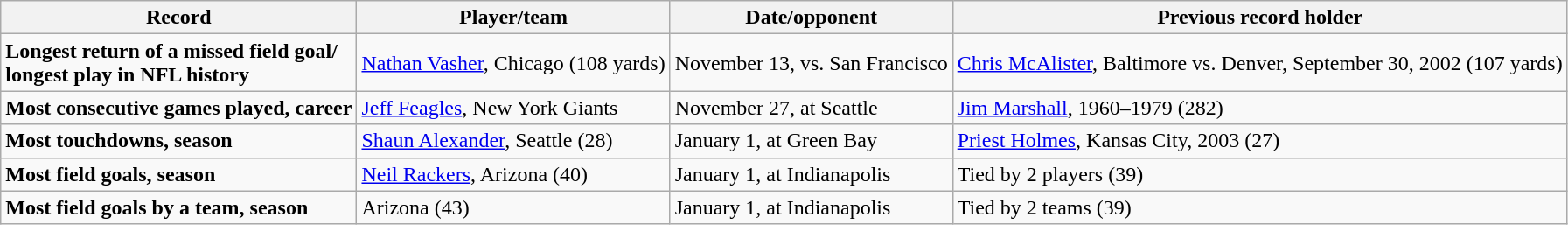<table class="wikitable">
<tr>
<th>Record</th>
<th>Player/team</th>
<th>Date/opponent</th>
<th>Previous record holder</th>
</tr>
<tr>
<td><strong>Longest return of a missed field goal/<br>longest play in NFL history</strong></td>
<td><a href='#'>Nathan Vasher</a>, Chicago (108 yards)</td>
<td>November 13, vs. San Francisco</td>
<td><a href='#'>Chris McAlister</a>, Baltimore vs. Denver, September 30, 2002 (107 yards)</td>
</tr>
<tr>
<td><strong>Most consecutive games played, career</strong></td>
<td><a href='#'>Jeff Feagles</a>, New York Giants</td>
<td>November 27, at Seattle</td>
<td><a href='#'>Jim Marshall</a>, 1960–1979 (282)</td>
</tr>
<tr>
<td><strong>Most touchdowns, season</strong></td>
<td><a href='#'>Shaun Alexander</a>, Seattle (28)</td>
<td>January 1, at Green Bay</td>
<td><a href='#'>Priest Holmes</a>, Kansas City, 2003 (27)</td>
</tr>
<tr>
<td><strong>Most field goals, season</strong></td>
<td><a href='#'>Neil Rackers</a>, Arizona (40)</td>
<td>January 1, at Indianapolis</td>
<td>Tied by 2 players (39)</td>
</tr>
<tr>
<td><strong>Most field goals by a team, season</strong></td>
<td>Arizona (43)</td>
<td>January 1, at Indianapolis</td>
<td>Tied by 2 teams (39)</td>
</tr>
</table>
